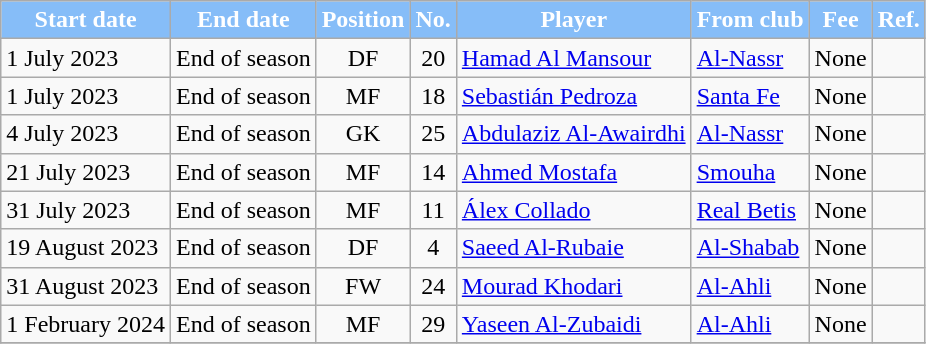<table class="wikitable sortable">
<tr>
<th style="background:#86bdf8; color:white;"><strong>Start date</strong></th>
<th style="background:#86bdf8; color:white;"><strong>End date</strong></th>
<th style="background:#86bdf8; color:white;"><strong>Position</strong></th>
<th style="background:#86bdf8; color:white;"><strong>No.</strong></th>
<th style="background:#86bdf8; color:white;"><strong>Player</strong></th>
<th style="background:#86bdf8; color:white;"><strong>From club</strong></th>
<th style="background:#86bdf8; color:white;"><strong>Fee</strong></th>
<th style="background:#86bdf8; color:white;"><strong>Ref.</strong></th>
</tr>
<tr>
<td>1 July 2023</td>
<td>End of season</td>
<td style="text-align:center;">DF</td>
<td style="text-align:center;">20</td>
<td style="text-align:left;"> <a href='#'>Hamad Al Mansour</a></td>
<td style="text-align:left;"> <a href='#'>Al-Nassr</a></td>
<td>None</td>
<td></td>
</tr>
<tr>
<td>1 July 2023</td>
<td>End of season</td>
<td style="text-align:center;">MF</td>
<td style="text-align:center;">18</td>
<td style="text-align:left;"> <a href='#'>Sebastián Pedroza</a></td>
<td style="text-align:left;"> <a href='#'>Santa Fe</a></td>
<td>None</td>
<td></td>
</tr>
<tr>
<td>4 July 2023</td>
<td>End of season</td>
<td style="text-align:center;">GK</td>
<td style="text-align:center;">25</td>
<td style="text-align:left;"> <a href='#'>Abdulaziz Al-Awairdhi</a></td>
<td style="text-align:left;"> <a href='#'>Al-Nassr</a></td>
<td>None</td>
<td></td>
</tr>
<tr>
<td>21 July 2023</td>
<td>End of season</td>
<td style="text-align:center;">MF</td>
<td style="text-align:center;">14</td>
<td style="text-align:left;"> <a href='#'>Ahmed Mostafa</a></td>
<td style="text-align:left;"> <a href='#'>Smouha</a></td>
<td>None</td>
<td></td>
</tr>
<tr>
<td>31 July 2023</td>
<td>End of season</td>
<td style="text-align:center;">MF</td>
<td style="text-align:center;">11</td>
<td style="text-align:left;"> <a href='#'>Álex Collado</a></td>
<td style="text-align:left;"> <a href='#'>Real Betis</a></td>
<td>None</td>
<td></td>
</tr>
<tr>
<td>19 August 2023</td>
<td>End of season</td>
<td style="text-align:center;">DF</td>
<td style="text-align:center;">4</td>
<td style="text-align:left;"> <a href='#'>Saeed Al-Rubaie</a></td>
<td style="text-align:left;"> <a href='#'>Al-Shabab</a></td>
<td>None</td>
<td></td>
</tr>
<tr>
<td>31 August 2023</td>
<td>End of season</td>
<td style="text-align:center;">FW</td>
<td style="text-align:center;">24</td>
<td style="text-align:left;"> <a href='#'>Mourad Khodari</a></td>
<td style="text-align:left;"> <a href='#'>Al-Ahli</a></td>
<td>None</td>
<td></td>
</tr>
<tr>
<td>1 February 2024</td>
<td>End of season</td>
<td style="text-align:center;">MF</td>
<td style="text-align:center;">29</td>
<td style="text-align:left;"> <a href='#'>Yaseen Al-Zubaidi</a></td>
<td style="text-align:left;"> <a href='#'>Al-Ahli</a></td>
<td>None</td>
<td></td>
</tr>
<tr>
</tr>
</table>
